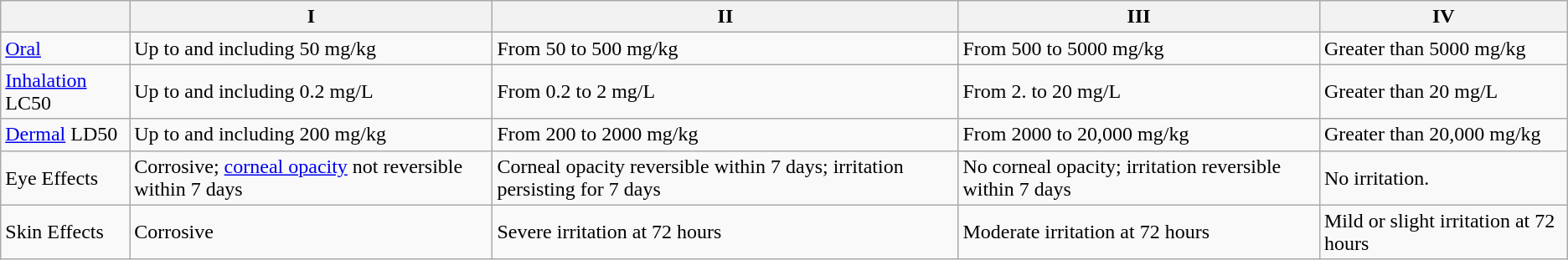<table class="wikitable">
<tr>
<th></th>
<th>I</th>
<th>II</th>
<th>III</th>
<th>IV</th>
</tr>
<tr>
<td><a href='#'>Oral</a> </td>
<td>Up to and including 50 mg/kg</td>
<td>From 50 to 500 mg/kg</td>
<td>From 500 to 5000 mg/kg</td>
<td>Greater than 5000 mg/kg</td>
</tr>
<tr>
<td><a href='#'>Inhalation</a> LC50</td>
<td>Up to and including 0.2 mg/L</td>
<td>From 0.2 to 2 mg/L</td>
<td>From 2. to 20 mg/L</td>
<td>Greater than 20 mg/L</td>
</tr>
<tr>
<td><a href='#'>Dermal</a> LD50</td>
<td>Up to and including 200 mg/kg</td>
<td>From 200 to 2000 mg/kg</td>
<td>From 2000 to 20,000 mg/kg</td>
<td>Greater than 20,000 mg/kg</td>
</tr>
<tr>
<td>Eye Effects</td>
<td>Corrosive; <a href='#'>corneal  opacity</a> not reversible within 7 days</td>
<td>Corneal opacity reversible within 7 days; irritation persisting for 7 days</td>
<td>No corneal opacity; irritation reversible within 7 days</td>
<td>No irritation.</td>
</tr>
<tr>
<td>Skin Effects</td>
<td>Corrosive</td>
<td>Severe irritation at 72 hours</td>
<td>Moderate irritation at 72 hours</td>
<td>Mild or slight irritation at 72 hours</td>
</tr>
</table>
